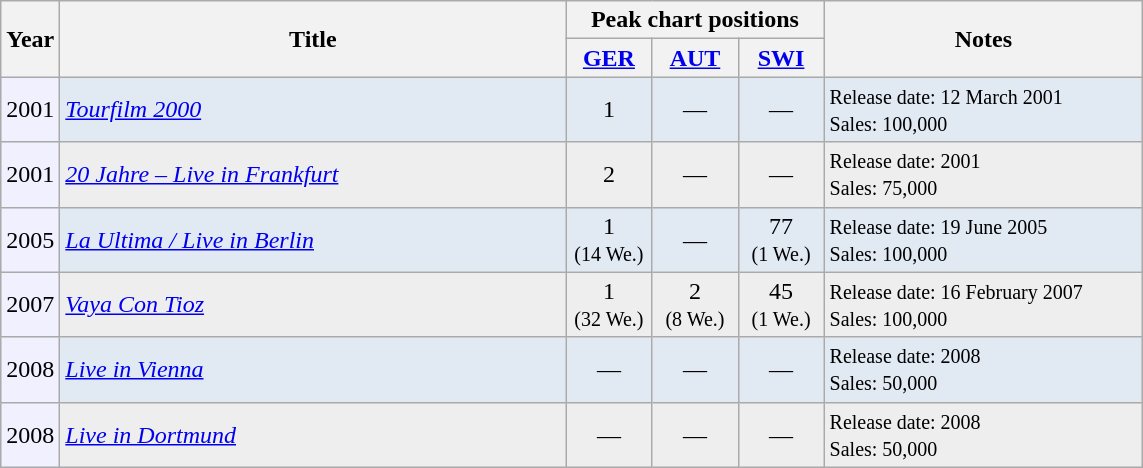<table class="wikitable">
<tr class="hintergrundfarbe8">
<th rowspan="2">Year</th>
<th style="width:330px;" rowspan="2">Title</th>
<th colspan="3">Peak chart positions </th>
<th style="width:205px;" rowspan="2">Notes</th>
</tr>
<tr class="hintergrundfarbe8">
<th style="width:50px;"><a href='#'>GER</a></th>
<th style="width:50px;"><a href='#'>AUT</a></th>
<th style="width:50px;"><a href='#'>SWI</a></th>
</tr>
<tr style="background:#e1e9f3;">
<td style="background:#f0f0ff;">2001</td>
<td><a href='#'><em>Tourfilm 2000</em></a></td>
<td style="text-align:center;" >1</td>
<td style="text-align:center;" >—</td>
<td style="text-align:center;" >—</td>
<td><small>Release date: 12 March 2001 <br>Sales: 100,000</small></td>
</tr>
<tr style="background:#eee;">
<td style="background:#f0f0ff;">2001</td>
<td><em><a href='#'>20 Jahre – Live in Frankfurt</a></em></td>
<td style="text-align:center;" >2</td>
<td style="text-align:center;" >—</td>
<td style="text-align:center;" >—</td>
<td><small>Release date: 2001<br>Sales: 75,000</small></td>
</tr>
<tr style="background:#e1e9f3;">
<td style="background:#f0f0ff;">2005</td>
<td><em><a href='#'>La Ultima / Live in Berlin</a></em></td>
<td style="text-align:center;" >1 <br><small>(14 We.)</small></td>
<td style="text-align:center;" >—</td>
<td style="text-align:center;" >77 <br><small>(1 We.)</small></td>
<td><small>Release date: 19 June 2005 <br>Sales: 100,000</small></td>
</tr>
<tr style="background:#eee;">
<td style="background:#f0f0ff;">2007</td>
<td><em><a href='#'>Vaya Con Tioz</a></em></td>
<td style="text-align:center;" >1 <br><small>(32 We.)</small></td>
<td style="text-align:center;" >2 <br><small>(8 We.)</small></td>
<td style="text-align:center;" >45 <br><small>(1 We.)</small></td>
<td><small>Release date: 16 February 2007<br>Sales: 100,000</small></td>
</tr>
<tr style="background:#e1e9f3;">
<td style="background:#f0f0ff;">2008</td>
<td><em><a href='#'>Live in Vienna</a></em></td>
<td style="text-align:center;" >—</td>
<td style="text-align:center;" >—</td>
<td style="text-align:center;" >—</td>
<td><small>Release date: 2008 <br>Sales: 50,000</small></td>
</tr>
<tr style="background:#eee;">
<td style="background:#f0f0ff;">2008</td>
<td><em><a href='#'>Live in Dortmund</a></em></td>
<td style="text-align:center;" >—</td>
<td style="text-align:center;" >—</td>
<td style="text-align:center;" >—</td>
<td><small>Release date: 2008<br>Sales: 50,000</small></td>
</tr>
</table>
